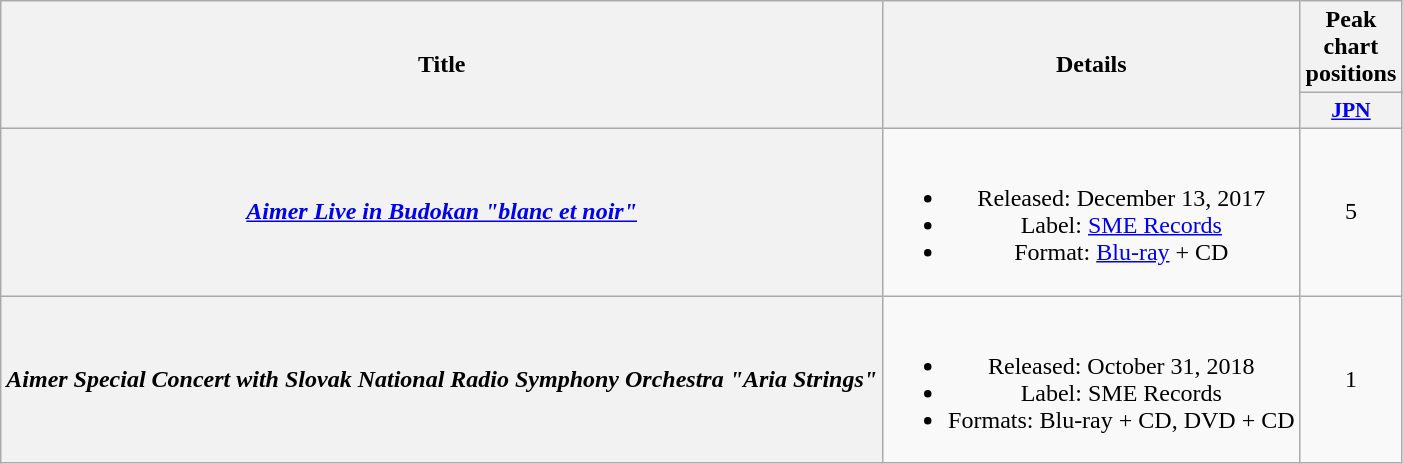<table class="wikitable plainrowheaders" style="text-align:center">
<tr>
<th scope="col" rowspan="2">Title</th>
<th scope="col" rowspan="2">Details</th>
<th scope="col">Peak chart positions</th>
</tr>
<tr>
<th scope="col" style="font-size:90%; width:2.5em"><a href='#'>JPN</a> <br></th>
</tr>
<tr>
<th scope="row"><em><a href='#'>Aimer Live in Budokan "blanc et noir"</a></em></th>
<td><br><ul><li>Released: December 13, 2017</li><li>Label: <a href='#'>SME Records</a></li><li>Format: <a href='#'>Blu-ray</a> + CD</li></ul></td>
<td align="center">5</td>
</tr>
<tr>
<th scope="row"><em>Aimer Special Concert with Slovak National Radio Symphony Orchestra "Aria Strings"</em></th>
<td><br><ul><li>Released: October 31, 2018</li><li>Label: SME Records</li><li>Formats: Blu-ray + CD, DVD + CD</li></ul></td>
<td align="center">1</td>
</tr>
</table>
